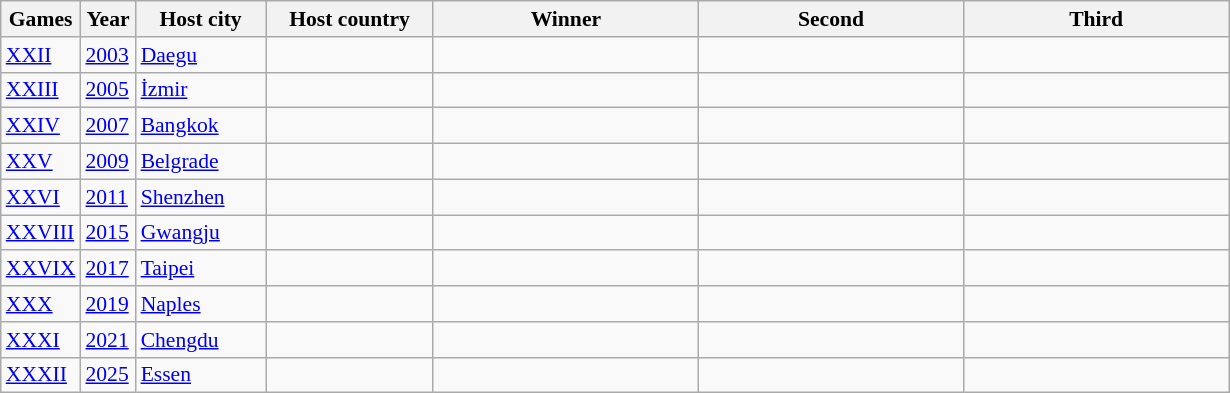<table class=wikitable style=font-size:90%;>
<tr>
<th width=40>Games</th>
<th width=30>Year</th>
<th width=80>Host city</th>
<th width=105>Host country</th>
<th width=170>Winner</th>
<th width=170>Second</th>
<th width=170>Third</th>
</tr>
<tr>
<td><a href='#'>XXII</a></td>
<td><a href='#'>2003</a></td>
<td><a href='#'>Daegu</a></td>
<td></td>
<td></td>
<td></td>
<td></td>
</tr>
<tr>
<td><a href='#'>XXIII</a></td>
<td><a href='#'>2005</a></td>
<td><a href='#'>İzmir</a></td>
<td></td>
<td></td>
<td></td>
<td></td>
</tr>
<tr>
<td><a href='#'>XXIV</a></td>
<td><a href='#'>2007</a></td>
<td><a href='#'>Bangkok</a></td>
<td></td>
<td></td>
<td></td>
<td></td>
</tr>
<tr>
<td><a href='#'>XXV</a></td>
<td><a href='#'>2009</a></td>
<td><a href='#'>Belgrade</a></td>
<td></td>
<td></td>
<td></td>
<td></td>
</tr>
<tr>
<td><a href='#'>XXVI</a></td>
<td><a href='#'>2011</a></td>
<td><a href='#'>Shenzhen</a></td>
<td></td>
<td></td>
<td></td>
<td></td>
</tr>
<tr>
<td><a href='#'>XXVIII</a></td>
<td><a href='#'>2015</a></td>
<td><a href='#'>Gwangju</a></td>
<td></td>
<td></td>
<td></td>
<td></td>
</tr>
<tr>
<td><a href='#'>XXVIX</a></td>
<td><a href='#'>2017</a></td>
<td><a href='#'>Taipei</a></td>
<td></td>
<td></td>
<td></td>
<td></td>
</tr>
<tr>
<td><a href='#'>XXX</a></td>
<td><a href='#'>2019</a></td>
<td><a href='#'>Naples</a></td>
<td></td>
<td></td>
<td></td>
<td></td>
</tr>
<tr>
<td><a href='#'>XXXI</a></td>
<td><a href='#'>2021</a></td>
<td><a href='#'>Chengdu</a></td>
<td></td>
<td></td>
<td></td>
<td></td>
</tr>
<tr>
<td><a href='#'>XXXII</a></td>
<td><a href='#'>2025</a></td>
<td><a href='#'>Essen</a></td>
<td></td>
<td></td>
<td></td>
<td></td>
</tr>
</table>
